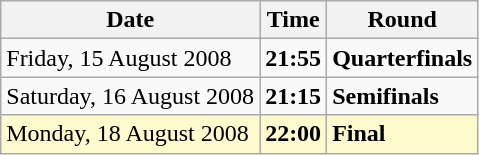<table class="wikitable">
<tr>
<th>Date</th>
<th>Time</th>
<th>Round</th>
</tr>
<tr>
<td>Friday, 15 August 2008</td>
<td><strong>21:55</strong></td>
<td><strong>Quarterfinals</strong></td>
</tr>
<tr>
<td>Saturday, 16 August 2008</td>
<td><strong>21:15</strong></td>
<td><strong>Semifinals</strong></td>
</tr>
<tr style=background:lemonchiffon>
<td>Monday, 18 August 2008</td>
<td><strong>22:00</strong></td>
<td><strong>Final</strong></td>
</tr>
</table>
